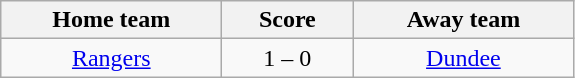<table class="wikitable" style="text-align: center">
<tr>
<th width=140>Home team</th>
<th width=80>Score</th>
<th width=140>Away team</th>
</tr>
<tr>
<td><a href='#'>Rangers</a></td>
<td>1 – 0</td>
<td><a href='#'>Dundee</a></td>
</tr>
</table>
